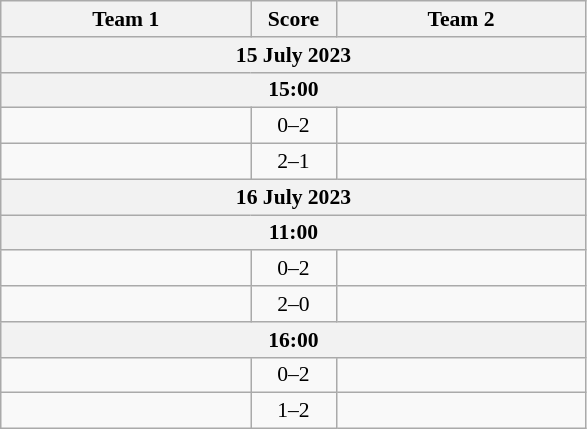<table class="wikitable" style="text-align: center; font-size:90% ">
<tr>
<th align="right" width="160">Team 1</th>
<th width="50">Score</th>
<th align="left" width="160">Team 2</th>
</tr>
<tr>
<th colspan=3>15 July 2023</th>
</tr>
<tr>
<th colspan=3>15:00</th>
</tr>
<tr>
<td align=right></td>
<td align=center>0–2</td>
<td align=left></td>
</tr>
<tr>
<td align=right></td>
<td align=center>2–1</td>
<td align=left></td>
</tr>
<tr>
<th colspan=3>16 July 2023</th>
</tr>
<tr>
<th colspan=3>11:00</th>
</tr>
<tr>
<td align=right></td>
<td align=center>0–2</td>
<td align=left></td>
</tr>
<tr>
<td align=right></td>
<td align=center>2–0</td>
<td align=left></td>
</tr>
<tr>
<th colspan=3>16:00</th>
</tr>
<tr>
<td align=right></td>
<td align=center>0–2</td>
<td align=left></td>
</tr>
<tr>
<td align=right></td>
<td align=center>1–2</td>
<td align=left></td>
</tr>
</table>
